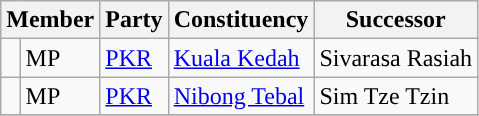<table class="sortable wikitable">
<tr>
<th colspan="2" valign="top">Member</th>
<th valign="top">Party</th>
<th valign="top">Constituency</th>
<th class="unsortable" valign="top">Successor</th>
</tr>
<tr>
<td></td>
<td> MP</td>
<td><a href='#'>PKR</a></td>
<td><a href='#'>Kuala Kedah</a></td>
<td>Sivarasa Rasiah</td>
</tr>
<tr>
<td></td>
<td> MP</td>
<td><a href='#'>PKR</a></td>
<td><a href='#'>Nibong Tebal</a></td>
<td>Sim Tze Tzin</td>
</tr>
<tr>
</tr>
</table>
